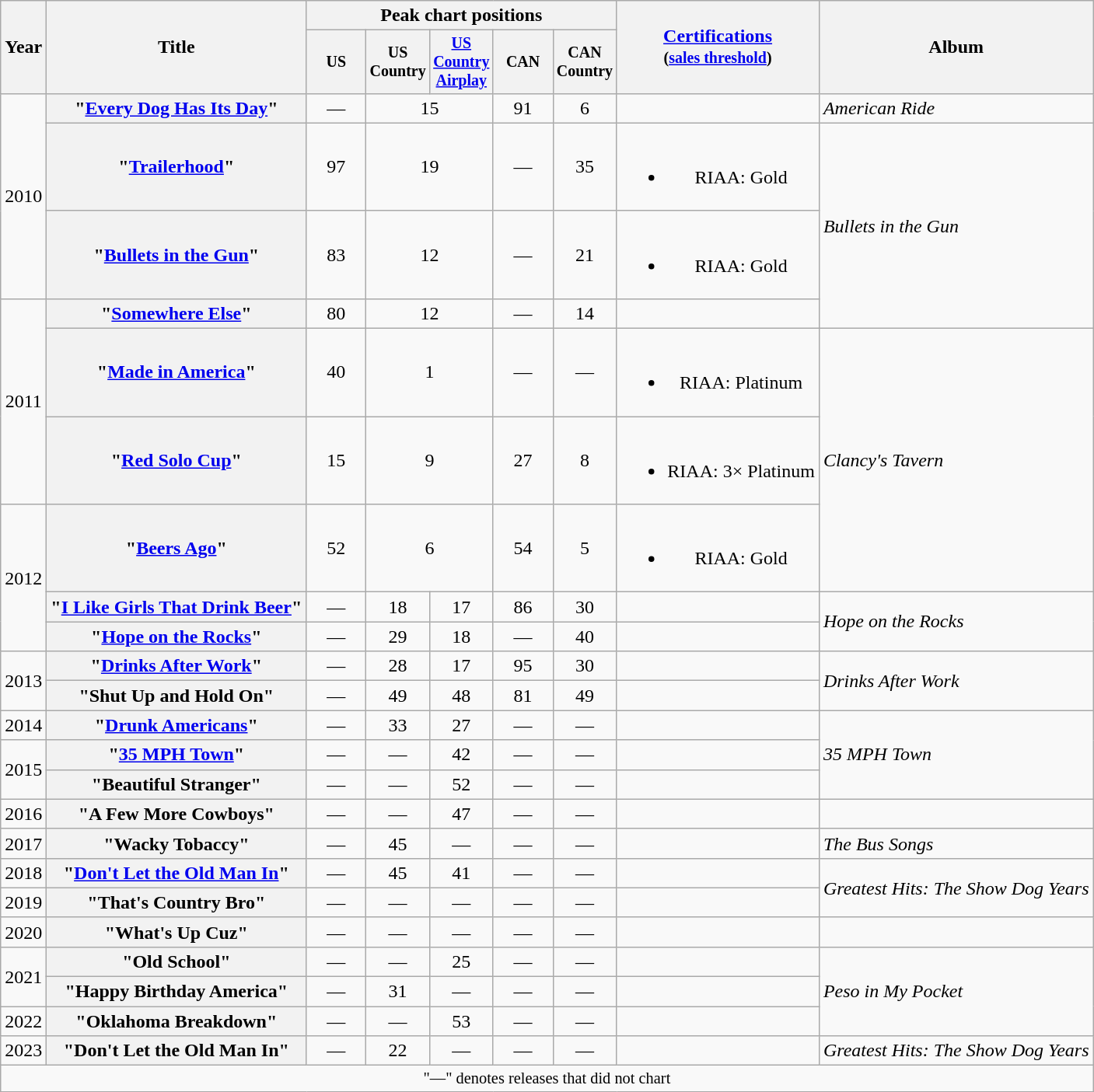<table class="wikitable plainrowheaders" style="text-align:center;">
<tr>
<th scope="col" rowspan="2">Year</th>
<th scope="col" rowspan="2">Title</th>
<th scope="col" colspan="5">Peak chart positions</th>
<th scope="col" rowspan="2"><a href='#'>Certifications</a><br><small>(<a href='#'>sales threshold</a>)</small></th>
<th scope="col" rowspan="2">Album</th>
</tr>
<tr style="font-size:smaller;">
<th width="45">US<br></th>
<th width="45">US Country<br></th>
<th width="45"><a href='#'>US Country Airplay</a><br></th>
<th width="45">CAN<br></th>
<th width="45">CAN Country<br></th>
</tr>
<tr>
<td rowspan="3">2010</td>
<th scope="row">"<a href='#'>Every Dog Has Its Day</a>"</th>
<td>—</td>
<td colspan="2">15</td>
<td>91</td>
<td>6</td>
<td></td>
<td align="left"><em>American Ride</em></td>
</tr>
<tr>
<th scope="row">"<a href='#'>Trailerhood</a>"</th>
<td>97</td>
<td colspan="2">19</td>
<td>—</td>
<td>35</td>
<td><br><ul><li>RIAA: Gold</li></ul></td>
<td rowspan="3" align="left"><em>Bullets in the Gun</em></td>
</tr>
<tr>
<th scope="row">"<a href='#'>Bullets in the Gun</a>"</th>
<td>83</td>
<td colspan="2">12</td>
<td>—</td>
<td>21</td>
<td><br><ul><li>RIAA: Gold</li></ul></td>
</tr>
<tr>
<td rowspan="3">2011</td>
<th scope="row">"<a href='#'>Somewhere Else</a>"</th>
<td>80</td>
<td colspan="2">12</td>
<td>—</td>
<td>14</td>
<td></td>
</tr>
<tr>
<th scope="row">"<a href='#'>Made in America</a>"</th>
<td>40</td>
<td colspan="2">1</td>
<td>—</td>
<td>—</td>
<td><br><ul><li>RIAA: Platinum</li></ul></td>
<td align="left" rowspan="3"><em>Clancy's Tavern</em></td>
</tr>
<tr>
<th scope="row">"<a href='#'>Red Solo Cup</a>"</th>
<td>15</td>
<td colspan="2">9</td>
<td>27</td>
<td>8</td>
<td><br><ul><li>RIAA: 3× Platinum</li></ul></td>
</tr>
<tr>
<td rowspan="3">2012</td>
<th scope="row">"<a href='#'>Beers Ago</a>"</th>
<td>52</td>
<td colspan="2">6</td>
<td>54</td>
<td>5</td>
<td><br><ul><li>RIAA: Gold</li></ul></td>
</tr>
<tr>
<th scope="row">"<a href='#'>I Like Girls That Drink Beer</a>"</th>
<td>—</td>
<td>18</td>
<td>17</td>
<td>86</td>
<td>30</td>
<td></td>
<td align="left" rowspan="2"><em>Hope on the Rocks</em></td>
</tr>
<tr>
<th scope="row">"<a href='#'>Hope on the Rocks</a>"</th>
<td>—</td>
<td>29</td>
<td>18</td>
<td>—</td>
<td>40</td>
<td></td>
</tr>
<tr>
<td rowspan="2">2013</td>
<th scope="row">"<a href='#'>Drinks After Work</a>"</th>
<td>—</td>
<td>28</td>
<td>17</td>
<td>95</td>
<td>30</td>
<td></td>
<td align="left" rowspan="2"><em>Drinks After Work</em></td>
</tr>
<tr>
<th scope="row">"Shut Up and Hold On"</th>
<td>—</td>
<td>49</td>
<td>48</td>
<td>81</td>
<td>49</td>
<td></td>
</tr>
<tr>
<td>2014</td>
<th scope="row">"<a href='#'>Drunk Americans</a>"</th>
<td>—</td>
<td>33</td>
<td>27</td>
<td>—</td>
<td>—</td>
<td></td>
<td align="left" rowspan="3"><em>35 MPH Town</em></td>
</tr>
<tr>
<td rowspan="2">2015</td>
<th scope="row">"<a href='#'>35 MPH Town</a>"</th>
<td>—</td>
<td>—</td>
<td>42</td>
<td>—</td>
<td>—</td>
<td></td>
</tr>
<tr>
<th scope="row">"Beautiful Stranger"</th>
<td>—</td>
<td>—</td>
<td>52</td>
<td>—</td>
<td>—</td>
<td></td>
</tr>
<tr>
<td>2016</td>
<th scope="row">"A Few More Cowboys"</th>
<td>—</td>
<td>—</td>
<td>47</td>
<td>—</td>
<td>—</td>
<td></td>
<td></td>
</tr>
<tr>
<td>2017</td>
<th scope= "row">"Wacky Tobaccy"</th>
<td>—</td>
<td>45</td>
<td>—</td>
<td>—</td>
<td>—</td>
<td></td>
<td align="left"><em>The Bus Songs</em></td>
</tr>
<tr>
<td>2018</td>
<th scope= "row">"<a href='#'>Don't Let the Old Man In</a>"</th>
<td>—</td>
<td>45</td>
<td>41</td>
<td>—</td>
<td>—</td>
<td></td>
<td align="left" rowspan=2><em>Greatest Hits: The Show Dog Years</em></td>
</tr>
<tr>
<td>2019</td>
<th scope= "row">"That's Country Bro"</th>
<td>—</td>
<td>—</td>
<td>—</td>
<td>—</td>
<td>—</td>
<td></td>
</tr>
<tr>
<td>2020</td>
<th scope= "row">"What's Up Cuz"</th>
<td>—</td>
<td>—</td>
<td>—</td>
<td>—</td>
<td>—</td>
<td></td>
<td></td>
</tr>
<tr>
<td rowspan="2">2021</td>
<th scope= "row">"Old School"</th>
<td>—</td>
<td>—</td>
<td>25</td>
<td>—</td>
<td>—</td>
<td></td>
<td align="left" rowspan="3"><em>Peso in My Pocket</em></td>
</tr>
<tr>
<th scope= "row">"Happy Birthday America"</th>
<td>—</td>
<td>31</td>
<td>—</td>
<td>—</td>
<td>—</td>
<td></td>
</tr>
<tr>
<td>2022</td>
<th scope= "row">"Oklahoma Breakdown"</th>
<td>—</td>
<td>—</td>
<td>53</td>
<td>—</td>
<td>—</td>
<td></td>
</tr>
<tr>
<td>2023</td>
<th scope= "row">"Don't Let the Old Man In" </th>
<td>—</td>
<td>22</td>
<td>—</td>
<td>—</td>
<td>—</td>
<td></td>
<td align="left"><em>Greatest Hits: The Show Dog Years</em></td>
</tr>
<tr>
<td colspan="9" style="font-size:85%">"—" denotes releases that did not chart</td>
</tr>
</table>
